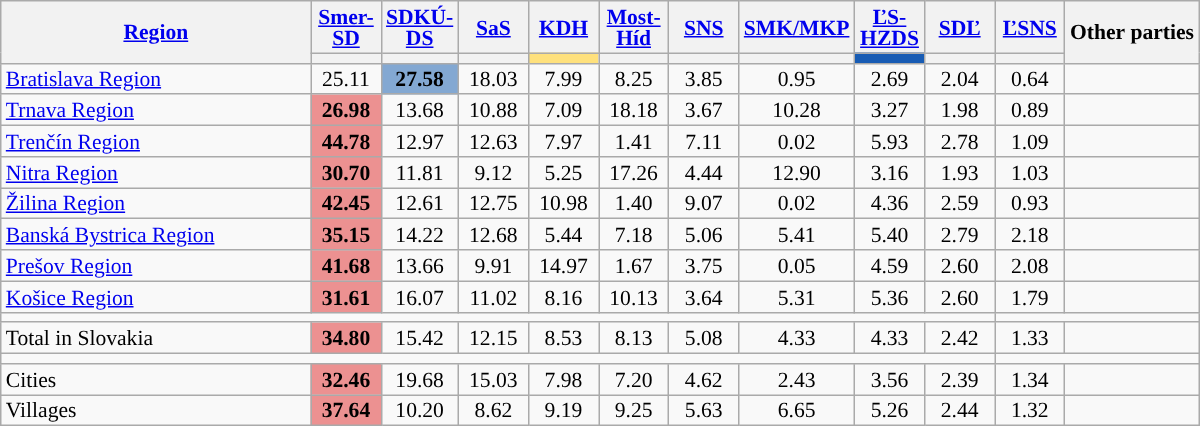<table class="wikitable sortable nowrap" style="text-align:center; font-size:90%; line-height:14px">
<tr>
<th style="width:200px;" rowspan="2"><a href='#'>Region</a></th>
<th style="width:40px;"><a href='#'>Smer-SD</a></th>
<th style="width:40px;"><a href='#'>SDKÚ-DS</a></th>
<th style="width:40px;"><a href='#'>SaS</a></th>
<th style="width:40px;"><a href='#'>KDH</a></th>
<th style="width:40px;"><a href='#'>Most-Híd</a></th>
<th style="width:40px;"><a href='#'>SNS</a></th>
<th style="width:40px;"><a href='#'>SMK/MKP</a></th>
<th style="width:40px;"><a href='#'>ĽS-HZDS</a></th>
<th style="width:40px;"><a href='#'>SDĽ</a></th>
<th style="width:40px;"><a href='#'>ĽSNS</a></th>
<th class="unsortable" style="width:40px;" rowspan="2">Other parties</th>
</tr>
<tr>
<th style="background:"></th>
<th style="background:"></th>
<th style="background:"></th>
<th style="background:#FFE17C"></th>
<th style="background:"></th>
<th style="background:"></th>
<th style="background:"></th>
<th style="background:#185CB4"></th>
<th style="background:"></th>
<th style="background:"></th>
</tr>
<tr>
<td align="left"><a href='#'>Bratislava Region</a></td>
<td>25.11</td>
<td style="background:#83a8d2;"><strong>27.58</strong></td>
<td>18.03</td>
<td>7.99</td>
<td>8.25</td>
<td>3.85</td>
<td>0.95</td>
<td>2.69</td>
<td>2.04</td>
<td>0.64</td>
<td></td>
</tr>
<tr>
<td align="left"><a href='#'>Trnava Region</a></td>
<td style="background:#ec9191;"><strong>26.98</strong></td>
<td>13.68</td>
<td>10.88</td>
<td>7.09</td>
<td>18.18</td>
<td>3.67</td>
<td>10.28</td>
<td>3.27</td>
<td>1.98</td>
<td>0.89</td>
<td></td>
</tr>
<tr>
<td align="left"><a href='#'>Trenčín Region</a></td>
<td style="background:#ec9191;"><strong>44.78</strong></td>
<td>12.97</td>
<td>12.63</td>
<td>7.97</td>
<td>1.41</td>
<td>7.11</td>
<td>0.02</td>
<td>5.93</td>
<td>2.78</td>
<td>1.09</td>
<td></td>
</tr>
<tr>
<td align="left"><a href='#'>Nitra Region</a></td>
<td style="background:#ec9191;"><strong>30.70</strong></td>
<td>11.81</td>
<td>9.12</td>
<td>5.25</td>
<td>17.26</td>
<td>4.44</td>
<td>12.90</td>
<td>3.16</td>
<td>1.93</td>
<td>1.03</td>
<td></td>
</tr>
<tr>
<td align="left"><a href='#'>Žilina Region</a></td>
<td style="background:#ec9191;"><strong>42.45</strong></td>
<td>12.61</td>
<td>12.75</td>
<td>10.98</td>
<td>1.40</td>
<td>9.07</td>
<td>0.02</td>
<td>4.36</td>
<td>2.59</td>
<td>0.93</td>
<td></td>
</tr>
<tr>
<td align="left"><a href='#'>Banská Bystrica Region</a></td>
<td style="background:#ec9191;"><strong>35.15</strong></td>
<td>14.22</td>
<td>12.68</td>
<td>5.44</td>
<td>7.18</td>
<td>5.06</td>
<td>5.41</td>
<td>5.40</td>
<td>2.79</td>
<td>2.18</td>
<td></td>
</tr>
<tr>
<td align="left"><a href='#'>Prešov Region</a></td>
<td style="background:#ec9191;"><strong>41.68</strong></td>
<td>13.66</td>
<td>9.91</td>
<td>14.97</td>
<td>1.67</td>
<td>3.75</td>
<td>0.05</td>
<td>4.59</td>
<td>2.60</td>
<td>2.08</td>
<td></td>
</tr>
<tr>
<td align="left"><a href='#'>Košice Region</a></td>
<td style="background:#ec9191;"><strong>31.61</strong></td>
<td>16.07</td>
<td>11.02</td>
<td>8.16</td>
<td>10.13</td>
<td>3.64</td>
<td>5.31</td>
<td>5.36</td>
<td>2.60</td>
<td>1.79</td>
<td></td>
</tr>
<tr>
<td colspan=10></td>
</tr>
<tr>
<td align="left">Total in Slovakia</td>
<td style="background:#ec9191;"><strong>34.80</strong></td>
<td>15.42</td>
<td>12.15</td>
<td>8.53</td>
<td>8.13</td>
<td>5.08</td>
<td>4.33</td>
<td>4.33</td>
<td>2.42</td>
<td>1.33</td>
<td></td>
</tr>
<tr>
<td colspan=10></td>
</tr>
<tr>
<td align="left">Cities</td>
<td style="background:#ec9191;"><strong>32.46</strong></td>
<td>19.68</td>
<td>15.03</td>
<td>7.98</td>
<td>7.20</td>
<td>4.62</td>
<td>2.43</td>
<td>3.56</td>
<td>2.39</td>
<td>1.34</td>
<td></td>
</tr>
<tr>
<td align="left">Villages</td>
<td style="background:#ec9191;"><strong>37.64</strong></td>
<td>10.20</td>
<td>8.62</td>
<td>9.19</td>
<td>9.25</td>
<td>5.63</td>
<td>6.65</td>
<td>5.26</td>
<td>2.44</td>
<td>1.32</td>
<td></td>
</tr>
</table>
